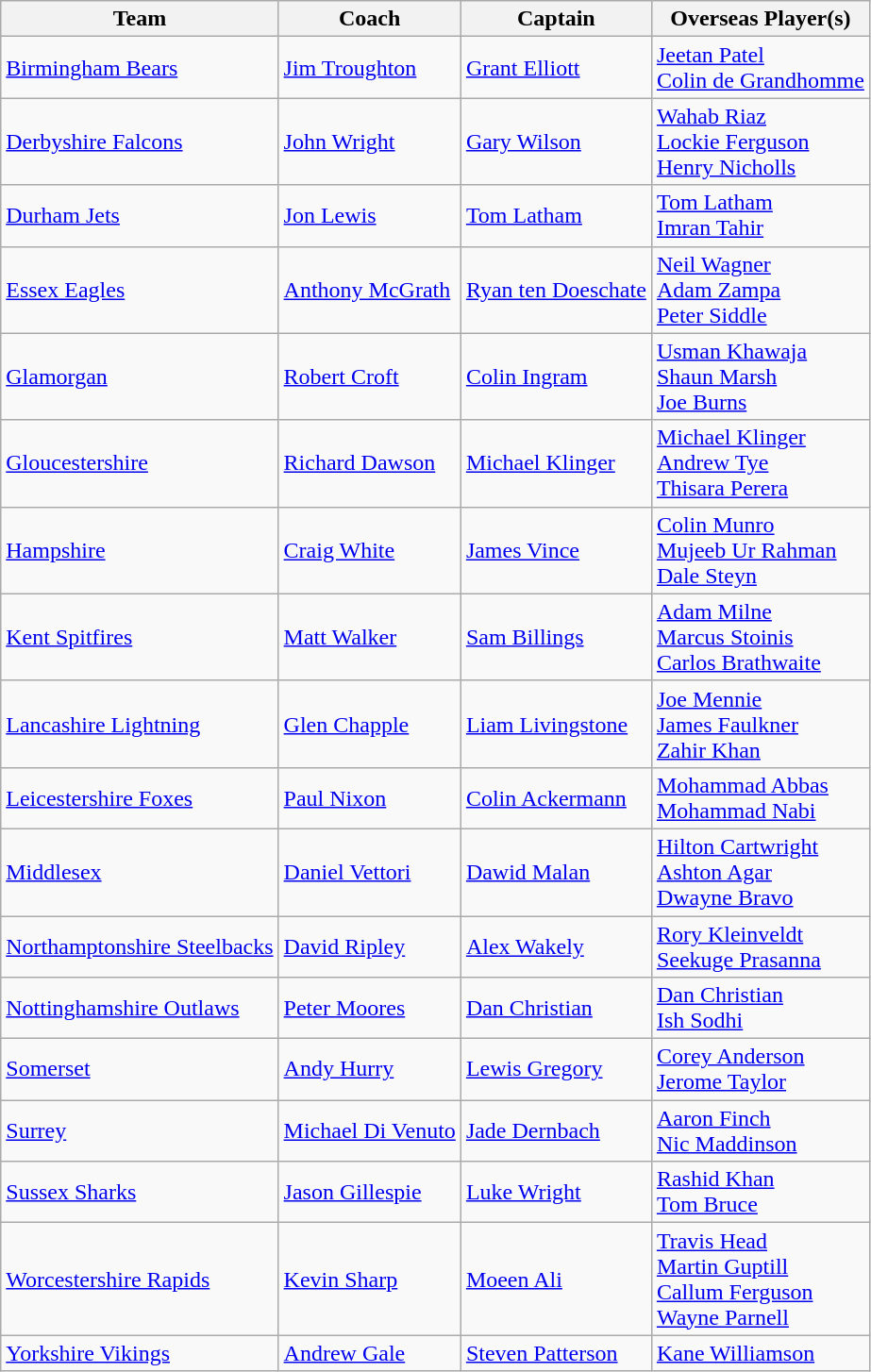<table class="wikitable sortable">
<tr>
<th>Team</th>
<th>Coach</th>
<th>Captain</th>
<th>Overseas Player(s)</th>
</tr>
<tr>
<td><a href='#'>Birmingham Bears</a></td>
<td> <a href='#'>Jim Troughton</a></td>
<td> <a href='#'>Grant Elliott</a></td>
<td> <a href='#'>Jeetan Patel</a> <br>  <a href='#'>Colin de Grandhomme</a></td>
</tr>
<tr>
<td><a href='#'>Derbyshire Falcons</a></td>
<td> <a href='#'>John Wright</a></td>
<td> <a href='#'>Gary Wilson</a></td>
<td> <a href='#'>Wahab Riaz</a> <br>  <a href='#'>Lockie Ferguson</a> <br>  <a href='#'>Henry Nicholls</a></td>
</tr>
<tr>
<td><a href='#'>Durham Jets</a></td>
<td> <a href='#'>Jon Lewis</a></td>
<td> <a href='#'>Tom Latham</a></td>
<td> <a href='#'>Tom Latham</a> <br>  <a href='#'>Imran Tahir</a></td>
</tr>
<tr>
<td><a href='#'>Essex Eagles</a></td>
<td> <a href='#'>Anthony McGrath</a></td>
<td> <a href='#'>Ryan ten Doeschate</a></td>
<td> <a href='#'>Neil Wagner</a> <br>  <a href='#'>Adam Zampa</a> <br>  <a href='#'>Peter Siddle</a></td>
</tr>
<tr>
<td><a href='#'>Glamorgan</a></td>
<td> <a href='#'>Robert Croft</a></td>
<td> <a href='#'>Colin Ingram</a></td>
<td> <a href='#'>Usman Khawaja</a> <br>  <a href='#'>Shaun Marsh</a> <br>  <a href='#'>Joe Burns</a></td>
</tr>
<tr>
<td><a href='#'>Gloucestershire</a></td>
<td> <a href='#'>Richard Dawson</a></td>
<td> <a href='#'>Michael Klinger</a></td>
<td> <a href='#'>Michael Klinger</a> <br>  <a href='#'>Andrew Tye</a> <br>  <a href='#'>Thisara Perera</a></td>
</tr>
<tr>
<td><a href='#'>Hampshire</a></td>
<td> <a href='#'>Craig White</a></td>
<td> <a href='#'>James Vince</a></td>
<td> <a href='#'>Colin Munro</a> <br>  <a href='#'>Mujeeb Ur Rahman</a> <br>  <a href='#'>Dale Steyn</a></td>
</tr>
<tr>
<td><a href='#'>Kent Spitfires</a></td>
<td> <a href='#'>Matt Walker</a></td>
<td> <a href='#'>Sam Billings</a></td>
<td> <a href='#'>Adam Milne</a> <br>  <a href='#'>Marcus Stoinis</a> <br>  <a href='#'>Carlos Brathwaite</a></td>
</tr>
<tr>
<td><a href='#'>Lancashire Lightning</a></td>
<td> <a href='#'>Glen Chapple</a></td>
<td> <a href='#'>Liam Livingstone</a></td>
<td> <a href='#'>Joe Mennie</a> <br>  <a href='#'>James Faulkner</a> <br>  <a href='#'>Zahir Khan</a></td>
</tr>
<tr>
<td><a href='#'>Leicestershire Foxes</a></td>
<td> <a href='#'>Paul Nixon</a></td>
<td> <a href='#'>Colin Ackermann</a></td>
<td> <a href='#'>Mohammad Abbas</a> <br>  <a href='#'>Mohammad Nabi</a></td>
</tr>
<tr>
<td><a href='#'>Middlesex</a></td>
<td> <a href='#'>Daniel Vettori</a></td>
<td> <a href='#'>Dawid Malan</a></td>
<td> <a href='#'>Hilton Cartwright</a> <br>  <a href='#'>Ashton Agar</a> <br>  <a href='#'>Dwayne Bravo</a></td>
</tr>
<tr>
<td><a href='#'>Northamptonshire Steelbacks</a></td>
<td> <a href='#'>David Ripley</a></td>
<td> <a href='#'>Alex Wakely</a></td>
<td> <a href='#'>Rory Kleinveldt</a> <br>  <a href='#'>Seekuge Prasanna</a></td>
</tr>
<tr>
<td><a href='#'>Nottinghamshire Outlaws</a></td>
<td> <a href='#'>Peter Moores</a></td>
<td> <a href='#'>Dan Christian</a></td>
<td> <a href='#'>Dan Christian</a> <br>  <a href='#'>Ish Sodhi</a></td>
</tr>
<tr>
<td><a href='#'>Somerset</a></td>
<td> <a href='#'>Andy Hurry</a></td>
<td> <a href='#'>Lewis Gregory</a></td>
<td> <a href='#'>Corey Anderson</a> <br>  <a href='#'>Jerome Taylor</a></td>
</tr>
<tr>
<td><a href='#'>Surrey</a></td>
<td> <a href='#'>Michael Di Venuto</a></td>
<td> <a href='#'>Jade Dernbach</a></td>
<td> <a href='#'>Aaron Finch</a> <br>  <a href='#'>Nic Maddinson</a></td>
</tr>
<tr>
<td><a href='#'>Sussex Sharks</a></td>
<td> <a href='#'>Jason Gillespie</a></td>
<td> <a href='#'>Luke Wright</a></td>
<td> <a href='#'>Rashid Khan</a> <br>  <a href='#'>Tom Bruce</a></td>
</tr>
<tr>
<td><a href='#'>Worcestershire Rapids</a></td>
<td> <a href='#'>Kevin Sharp</a></td>
<td> <a href='#'>Moeen Ali</a></td>
<td> <a href='#'>Travis Head</a> <br>  <a href='#'>Martin Guptill</a> <br>  <a href='#'>Callum Ferguson</a> <br>  <a href='#'>Wayne Parnell</a></td>
</tr>
<tr>
<td><a href='#'>Yorkshire Vikings</a></td>
<td> <a href='#'>Andrew Gale</a></td>
<td> <a href='#'>Steven Patterson</a></td>
<td> <a href='#'>Kane Williamson</a></td>
</tr>
</table>
